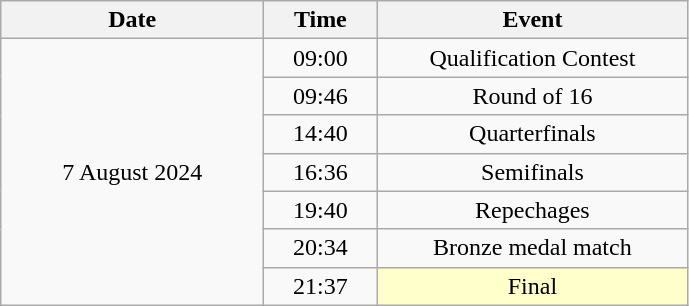<table class = "wikitable" style="text-align:center;">
<tr>
<th width=168>Date</th>
<th width=68>Time</th>
<th width=200>Event</th>
</tr>
<tr>
<td rowspan=7>7 August 2024</td>
<td>09:00</td>
<td>Qualification Contest</td>
</tr>
<tr>
<td>09:46</td>
<td>Round of 16</td>
</tr>
<tr>
<td>14:40</td>
<td>Quarterfinals</td>
</tr>
<tr>
<td>16:36</td>
<td>Semifinals</td>
</tr>
<tr>
<td>19:40</td>
<td>Repechages</td>
</tr>
<tr>
<td>20:34</td>
<td>Bronze medal match</td>
</tr>
<tr>
<td>21:37</td>
<td bgcolor=ffffcc>Final</td>
</tr>
</table>
